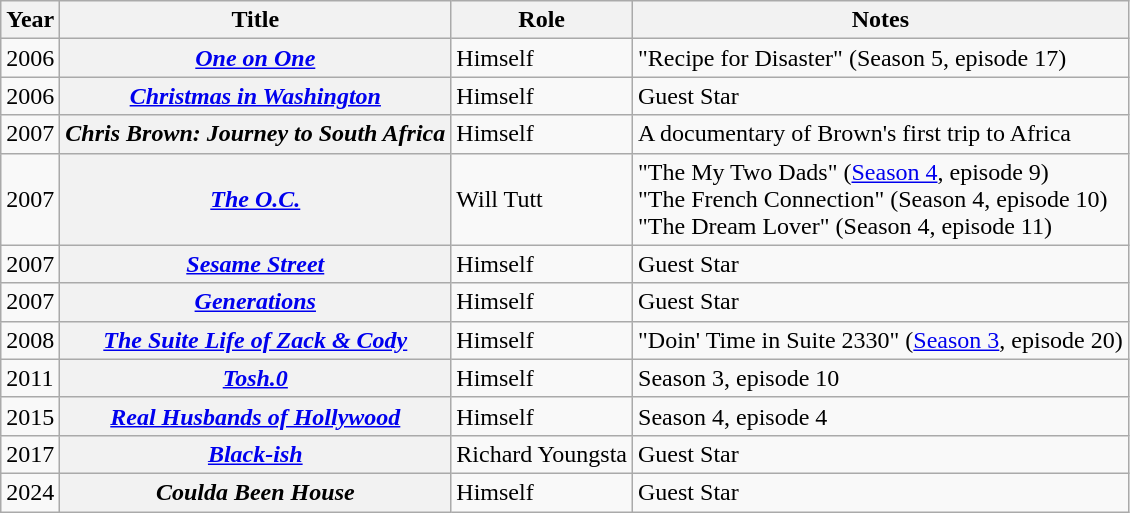<table class="wikitable plainrowheaders">
<tr>
<th scope="col">Year</th>
<th scope="col">Title</th>
<th scope="col">Role</th>
<th scope="col">Notes</th>
</tr>
<tr>
<td>2006</td>
<th scope="row"><em><a href='#'>One on One</a></em></th>
<td>Himself</td>
<td>"Recipe for Disaster" (Season 5, episode 17)</td>
</tr>
<tr>
<td>2006</td>
<th scope="row"><em><a href='#'>Christmas in Washington</a></em></th>
<td>Himself</td>
<td>Guest Star</td>
</tr>
<tr>
<td>2007</td>
<th scope="row"><em>Chris Brown: Journey to South Africa</em></th>
<td>Himself</td>
<td>A documentary of Brown's first trip to Africa</td>
</tr>
<tr>
<td>2007</td>
<th scope="row"><em><a href='#'>The O.C.</a></em></th>
<td>Will Tutt</td>
<td>"The My Two Dads" (<a href='#'>Season 4</a>, episode 9) <br> "The French Connection" (Season 4, episode 10) <br> "The Dream Lover" (Season 4, episode 11)</td>
</tr>
<tr>
<td>2007</td>
<th scope="row"><em><a href='#'>Sesame Street</a></em></th>
<td>Himself</td>
<td>Guest Star</td>
</tr>
<tr>
<td>2007</td>
<th scope="row"><em><a href='#'>Generations</a></em></th>
<td>Himself</td>
<td>Guest Star</td>
</tr>
<tr>
<td>2008</td>
<th scope="row"><em><a href='#'>The Suite Life of Zack & Cody</a></em></th>
<td>Himself</td>
<td>"Doin' Time in Suite 2330" (<a href='#'>Season 3</a>, episode 20)</td>
</tr>
<tr>
<td>2011</td>
<th scope="row"><em><a href='#'>Tosh.0</a></em></th>
<td>Himself</td>
<td>Season 3, episode 10</td>
</tr>
<tr>
<td>2015</td>
<th scope="row"><em><a href='#'>Real Husbands of Hollywood</a></em></th>
<td>Himself</td>
<td>Season 4, episode 4</td>
</tr>
<tr>
<td>2017</td>
<th scope="row"><em><a href='#'>Black-ish</a></em></th>
<td>Richard Youngsta</td>
<td>Guest Star</td>
</tr>
<tr>
<td>2024</td>
<th scope="row"><em>Coulda Been House</em></th>
<td>Himself</td>
<td>Guest Star</td>
</tr>
</table>
